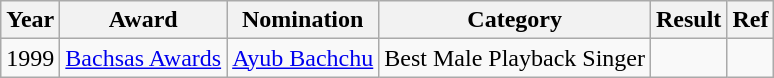<table class="wikitable">
<tr>
<th>Year</th>
<th>Award</th>
<th>Nomination</th>
<th>Category</th>
<th>Result</th>
<th>Ref</th>
</tr>
<tr>
<td>1999</td>
<td><a href='#'>Bachsas Awards</a></td>
<td><a href='#'>Ayub Bachchu</a></td>
<td>Best Male Playback Singer</td>
<td></td>
<td></td>
</tr>
</table>
